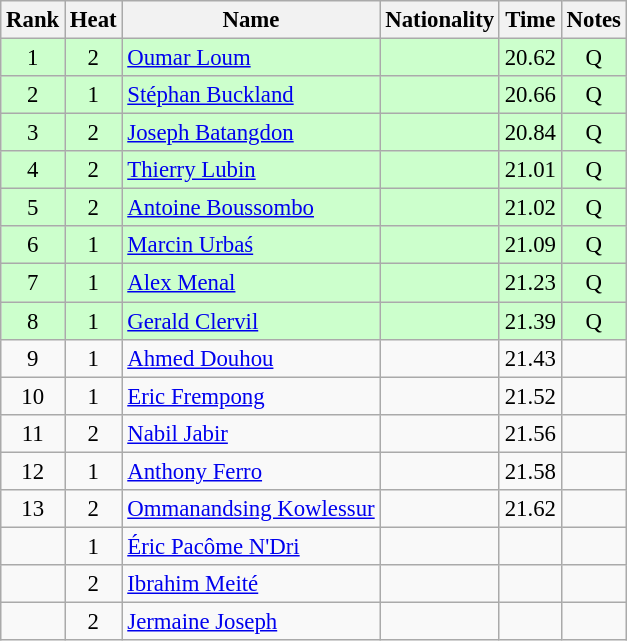<table class="wikitable sortable" style="text-align:center; font-size:95%">
<tr>
<th>Rank</th>
<th>Heat</th>
<th>Name</th>
<th>Nationality</th>
<th>Time</th>
<th>Notes</th>
</tr>
<tr bgcolor=ccffcc>
<td>1</td>
<td>2</td>
<td align=left><a href='#'>Oumar Loum</a></td>
<td align=left></td>
<td>20.62</td>
<td>Q</td>
</tr>
<tr bgcolor=ccffcc>
<td>2</td>
<td>1</td>
<td align=left><a href='#'>Stéphan Buckland</a></td>
<td align=left></td>
<td>20.66</td>
<td>Q</td>
</tr>
<tr bgcolor=ccffcc>
<td>3</td>
<td>2</td>
<td align=left><a href='#'>Joseph Batangdon</a></td>
<td align=left></td>
<td>20.84</td>
<td>Q</td>
</tr>
<tr bgcolor=ccffcc>
<td>4</td>
<td>2</td>
<td align=left><a href='#'>Thierry Lubin</a></td>
<td align=left></td>
<td>21.01</td>
<td>Q</td>
</tr>
<tr bgcolor=ccffcc>
<td>5</td>
<td>2</td>
<td align=left><a href='#'>Antoine Boussombo</a></td>
<td align=left></td>
<td>21.02</td>
<td>Q</td>
</tr>
<tr bgcolor=ccffcc>
<td>6</td>
<td>1</td>
<td align=left><a href='#'>Marcin Urbaś</a></td>
<td align=left></td>
<td>21.09</td>
<td>Q</td>
</tr>
<tr bgcolor=ccffcc>
<td>7</td>
<td>1</td>
<td align=left><a href='#'>Alex Menal</a></td>
<td align=left></td>
<td>21.23</td>
<td>Q</td>
</tr>
<tr bgcolor=ccffcc>
<td>8</td>
<td>1</td>
<td align=left><a href='#'>Gerald Clervil</a></td>
<td align=left></td>
<td>21.39</td>
<td>Q</td>
</tr>
<tr>
<td>9</td>
<td>1</td>
<td align=left><a href='#'>Ahmed Douhou</a></td>
<td align=left></td>
<td>21.43</td>
<td></td>
</tr>
<tr>
<td>10</td>
<td>1</td>
<td align=left><a href='#'>Eric Frempong</a></td>
<td align=left></td>
<td>21.52</td>
<td></td>
</tr>
<tr>
<td>11</td>
<td>2</td>
<td align=left><a href='#'>Nabil Jabir</a></td>
<td align=left></td>
<td>21.56</td>
<td></td>
</tr>
<tr>
<td>12</td>
<td>1</td>
<td align=left><a href='#'>Anthony Ferro</a></td>
<td align=left></td>
<td>21.58</td>
<td></td>
</tr>
<tr>
<td>13</td>
<td>2</td>
<td align=left><a href='#'>Ommanandsing Kowlessur</a></td>
<td align=left></td>
<td>21.62</td>
<td></td>
</tr>
<tr>
<td></td>
<td>1</td>
<td align=left><a href='#'>Éric Pacôme N'Dri</a></td>
<td align=left></td>
<td></td>
<td></td>
</tr>
<tr>
<td></td>
<td>2</td>
<td align=left><a href='#'>Ibrahim Meité</a></td>
<td align=left></td>
<td></td>
<td></td>
</tr>
<tr>
<td></td>
<td>2</td>
<td align=left><a href='#'>Jermaine Joseph</a></td>
<td align=left></td>
<td></td>
<td></td>
</tr>
</table>
